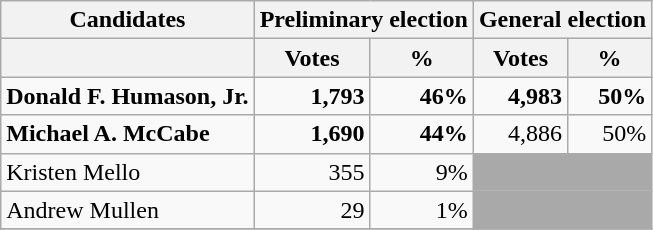<table class=wikitable>
<tr>
<th colspan=1><strong>Candidates</strong></th>
<th colspan=2><strong>Preliminary election</strong></th>
<th colspan=2><strong>General election</strong></th>
</tr>
<tr>
<th></th>
<th>Votes</th>
<th>%</th>
<th>Votes</th>
<th>%</th>
</tr>
<tr>
<td><strong>Donald F. Humason, Jr.</strong></td>
<td align="right"><strong>1,793</strong></td>
<td align="right"><strong>46%</strong></td>
<td align="right"><strong>4,983</strong></td>
<td align="right"><strong>50%</strong></td>
</tr>
<tr>
<td><strong>Michael A. McCabe</strong></td>
<td align="right"><strong>1,690</strong></td>
<td align="right"><strong>44%</strong></td>
<td align="right">4,886</td>
<td align="right">50%</td>
</tr>
<tr>
<td>Kristen Mello</td>
<td align="right">355</td>
<td align="right">9%</td>
<td colspan=2 bgcolor=darkgray></td>
</tr>
<tr>
<td>Andrew Mullen</td>
<td align="right">29</td>
<td align="right">1%</td>
<td colspan=2 bgcolor=darkgray></td>
</tr>
<tr>
</tr>
</table>
